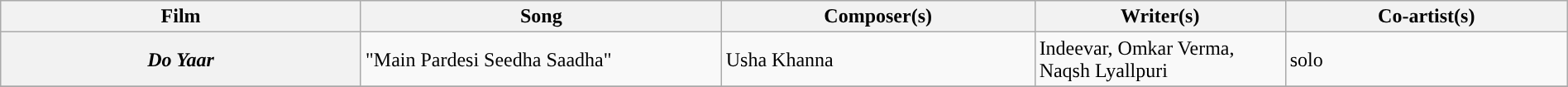<table class="wikitable plainrowheaders" width="100%" textcolor:#000;">
<tr style="background:#b0e0e66;">
<th scope="col" width=23%><strong>Film</strong></th>
<th scope="col" width=23%><strong>Song</strong></th>
<th scope="col" width=20%><strong>Composer(s)</strong></th>
<th scope="col" width=16%><strong>Writer(s)</strong></th>
<th scope="col" width=18%><strong>Co-artist(s)</strong></th>
</tr>
<tr>
<th><em>Do Yaar</em></th>
<td>"Main Pardesi Seedha Saadha"</td>
<td>Usha Khanna</td>
<td>Indeevar, Omkar Verma, Naqsh Lyallpuri</td>
<td>solo</td>
</tr>
<tr>
</tr>
</table>
